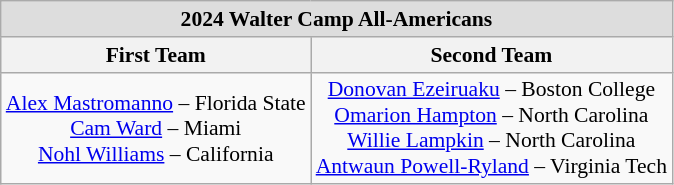<table class="wikitable" style="white-space:nowrap; text-align:center; font-size:90%;">
<tr>
<td colspan="7" style="text-align:center; background:#ddd;"><strong>2024 Walter Camp All-Americans</strong></td>
</tr>
<tr>
<th>First Team</th>
<th>Second Team</th>
</tr>
<tr>
<td><a href='#'>Alex Mastromanno</a> – Florida State<br><a href='#'>Cam Ward</a> – Miami<br><a href='#'>Nohl Williams</a> – California</td>
<td><a href='#'>Donovan Ezeiruaku</a> – Boston College<br><a href='#'>Omarion Hampton</a> – North Carolina<br><a href='#'>Willie Lampkin</a> – North Carolina<br><a href='#'>Antwaun Powell-Ryland</a> – Virginia Tech</td>
</tr>
</table>
